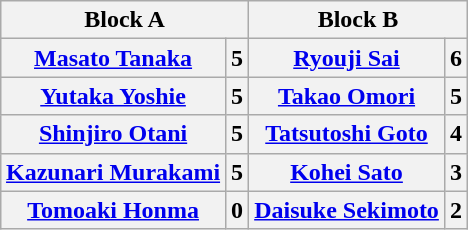<table class="wikitable" style="margin: 1em auto 1em auto">
<tr>
<th colspan="2">Block A</th>
<th colspan="2">Block B</th>
</tr>
<tr>
<th><a href='#'>Masato Tanaka</a></th>
<th>5</th>
<th><a href='#'>Ryouji Sai</a></th>
<th>6</th>
</tr>
<tr>
<th><a href='#'>Yutaka Yoshie</a></th>
<th>5</th>
<th><a href='#'>Takao Omori</a></th>
<th>5</th>
</tr>
<tr>
<th><a href='#'>Shinjiro Otani</a></th>
<th>5</th>
<th><a href='#'>Tatsutoshi Goto</a></th>
<th>4</th>
</tr>
<tr>
<th><a href='#'>Kazunari Murakami</a></th>
<th>5</th>
<th><a href='#'>Kohei Sato</a></th>
<th>3</th>
</tr>
<tr>
<th><a href='#'>Tomoaki Honma</a></th>
<th>0</th>
<th><a href='#'>Daisuke Sekimoto</a></th>
<th>2</th>
</tr>
</table>
